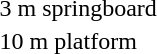<table>
<tr>
<td>3 m springboard<br></td>
<td></td>
<td></td>
<td></td>
</tr>
<tr>
<td>10 m platform<br></td>
<td></td>
<td></td>
<td></td>
</tr>
</table>
